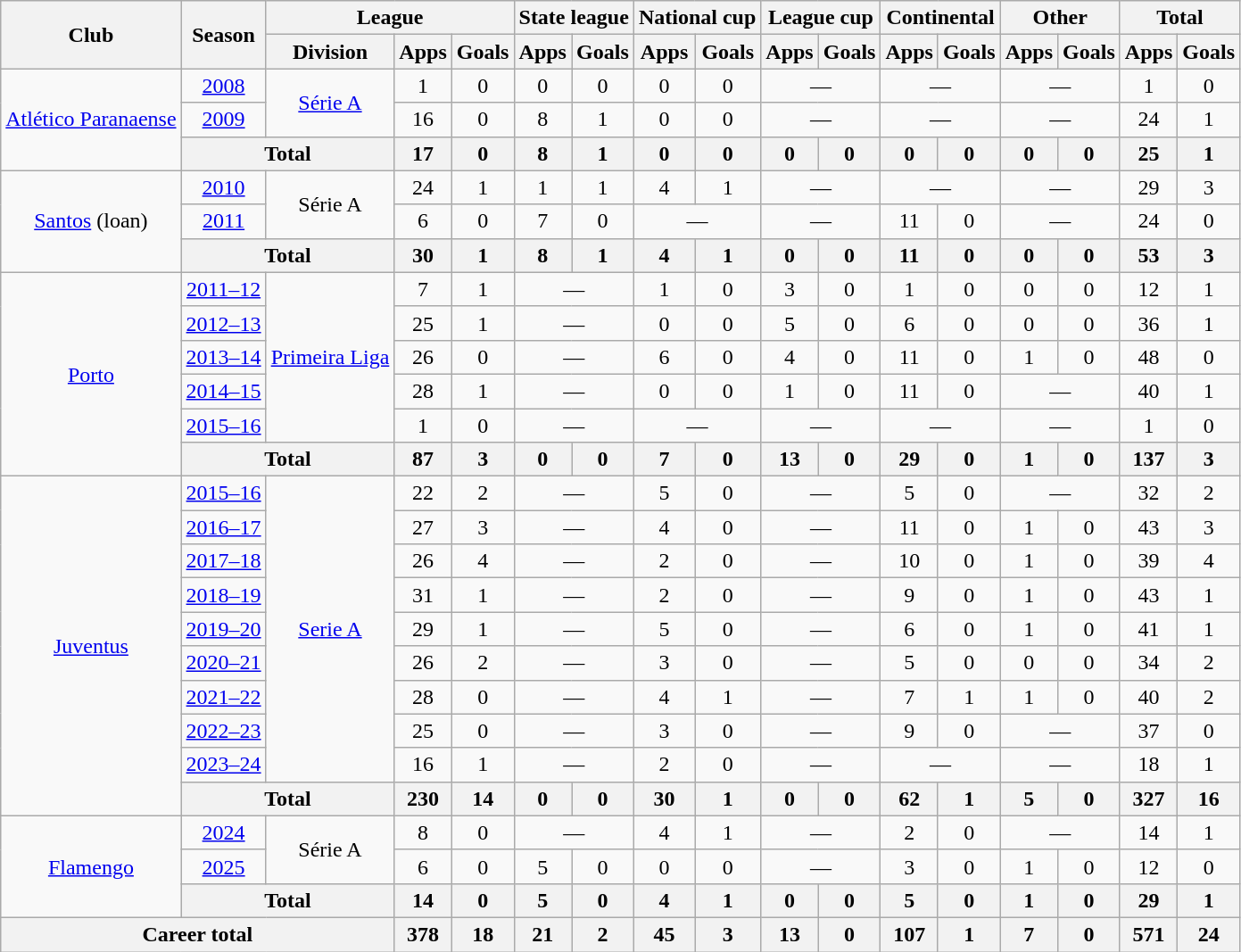<table class="wikitable" style="text-align:center">
<tr>
<th rowspan="2">Club</th>
<th rowspan="2">Season</th>
<th colspan="3">League</th>
<th colspan="2">State league</th>
<th colspan="2">National cup</th>
<th colspan="2">League cup</th>
<th colspan="2">Continental</th>
<th colspan="2">Other</th>
<th colspan="2">Total</th>
</tr>
<tr>
<th>Division</th>
<th>Apps</th>
<th>Goals</th>
<th>Apps</th>
<th>Goals</th>
<th>Apps</th>
<th>Goals</th>
<th>Apps</th>
<th>Goals</th>
<th>Apps</th>
<th>Goals</th>
<th>Apps</th>
<th>Goals</th>
<th>Apps</th>
<th>Goals</th>
</tr>
<tr>
<td rowspan="3"><a href='#'>Atlético Paranaense</a></td>
<td><a href='#'>2008</a></td>
<td rowspan="2"><a href='#'>Série A</a></td>
<td>1</td>
<td>0</td>
<td>0</td>
<td>0</td>
<td>0</td>
<td>0</td>
<td colspan="2">—</td>
<td colspan="2">—</td>
<td colspan="2">—</td>
<td>1</td>
<td>0</td>
</tr>
<tr>
<td><a href='#'>2009</a></td>
<td>16</td>
<td>0</td>
<td>8</td>
<td>1</td>
<td>0</td>
<td>0</td>
<td colspan="2">—</td>
<td colspan="2">—</td>
<td colspan="2">—</td>
<td>24</td>
<td>1</td>
</tr>
<tr>
<th colspan="2">Total</th>
<th>17</th>
<th>0</th>
<th>8</th>
<th>1</th>
<th>0</th>
<th>0</th>
<th>0</th>
<th>0</th>
<th>0</th>
<th>0</th>
<th>0</th>
<th>0</th>
<th>25</th>
<th>1</th>
</tr>
<tr>
<td rowspan="3"><a href='#'>Santos</a> (loan)</td>
<td><a href='#'>2010</a></td>
<td rowspan="2">Série A</td>
<td>24</td>
<td>1</td>
<td>1</td>
<td>1</td>
<td>4</td>
<td>1</td>
<td colspan="2">—</td>
<td colspan="2">—</td>
<td colspan="2">—</td>
<td>29</td>
<td>3</td>
</tr>
<tr>
<td><a href='#'>2011</a></td>
<td>6</td>
<td>0</td>
<td>7</td>
<td>0</td>
<td colspan="2">—</td>
<td colspan="2">—</td>
<td>11</td>
<td>0</td>
<td colspan="2">—</td>
<td>24</td>
<td>0</td>
</tr>
<tr>
<th colspan="2">Total</th>
<th>30</th>
<th>1</th>
<th>8</th>
<th>1</th>
<th>4</th>
<th>1</th>
<th>0</th>
<th>0</th>
<th>11</th>
<th>0</th>
<th>0</th>
<th>0</th>
<th>53</th>
<th>3</th>
</tr>
<tr>
<td rowspan="6"><a href='#'>Porto</a></td>
<td><a href='#'>2011–12</a></td>
<td rowspan="5"><a href='#'>Primeira Liga</a></td>
<td>7</td>
<td>1</td>
<td colspan="2">—</td>
<td>1</td>
<td>0</td>
<td>3</td>
<td>0</td>
<td>1</td>
<td>0</td>
<td>0</td>
<td>0</td>
<td>12</td>
<td>1</td>
</tr>
<tr>
<td><a href='#'>2012–13</a></td>
<td>25</td>
<td>1</td>
<td colspan="2">—</td>
<td>0</td>
<td>0</td>
<td>5</td>
<td>0</td>
<td>6</td>
<td>0</td>
<td>0</td>
<td>0</td>
<td>36</td>
<td>1</td>
</tr>
<tr>
<td><a href='#'>2013–14</a></td>
<td>26</td>
<td>0</td>
<td colspan="2">—</td>
<td>6</td>
<td>0</td>
<td>4</td>
<td>0</td>
<td>11</td>
<td>0</td>
<td>1</td>
<td>0</td>
<td>48</td>
<td>0</td>
</tr>
<tr>
<td><a href='#'>2014–15</a></td>
<td>28</td>
<td>1</td>
<td colspan="2">—</td>
<td>0</td>
<td>0</td>
<td>1</td>
<td>0</td>
<td>11</td>
<td>0</td>
<td colspan="2">—</td>
<td>40</td>
<td>1</td>
</tr>
<tr>
<td><a href='#'>2015–16</a></td>
<td>1</td>
<td>0</td>
<td colspan="2">—</td>
<td colspan="2">—</td>
<td colspan="2">—</td>
<td colspan="2">—</td>
<td colspan="2">—</td>
<td>1</td>
<td>0</td>
</tr>
<tr>
<th colspan="2">Total</th>
<th>87</th>
<th>3</th>
<th>0</th>
<th>0</th>
<th>7</th>
<th>0</th>
<th>13</th>
<th>0</th>
<th>29</th>
<th>0</th>
<th>1</th>
<th>0</th>
<th>137</th>
<th>3</th>
</tr>
<tr>
<td rowspan="10"><a href='#'>Juventus</a></td>
<td><a href='#'>2015–16</a></td>
<td rowspan="9"><a href='#'>Serie A</a></td>
<td>22</td>
<td>2</td>
<td colspan="2">—</td>
<td>5</td>
<td>0</td>
<td colspan="2">—</td>
<td>5</td>
<td>0</td>
<td colspan="2">—</td>
<td>32</td>
<td>2</td>
</tr>
<tr>
<td><a href='#'>2016–17</a></td>
<td>27</td>
<td>3</td>
<td colspan="2">—</td>
<td>4</td>
<td>0</td>
<td colspan="2">—</td>
<td>11</td>
<td>0</td>
<td>1</td>
<td>0</td>
<td>43</td>
<td>3</td>
</tr>
<tr>
<td><a href='#'>2017–18</a></td>
<td>26</td>
<td>4</td>
<td colspan="2">—</td>
<td>2</td>
<td>0</td>
<td colspan="2">—</td>
<td>10</td>
<td>0</td>
<td>1</td>
<td>0</td>
<td>39</td>
<td>4</td>
</tr>
<tr>
<td><a href='#'>2018–19</a></td>
<td>31</td>
<td>1</td>
<td colspan="2">—</td>
<td>2</td>
<td>0</td>
<td colspan="2">—</td>
<td>9</td>
<td>0</td>
<td>1</td>
<td>0</td>
<td>43</td>
<td>1</td>
</tr>
<tr>
<td><a href='#'>2019–20</a></td>
<td>29</td>
<td>1</td>
<td colspan="2">—</td>
<td>5</td>
<td>0</td>
<td colspan="2">—</td>
<td>6</td>
<td>0</td>
<td>1</td>
<td>0</td>
<td>41</td>
<td>1</td>
</tr>
<tr>
<td><a href='#'>2020–21</a></td>
<td>26</td>
<td>2</td>
<td colspan="2">—</td>
<td>3</td>
<td>0</td>
<td colspan="2">—</td>
<td>5</td>
<td>0</td>
<td>0</td>
<td>0</td>
<td>34</td>
<td>2</td>
</tr>
<tr>
<td><a href='#'>2021–22</a></td>
<td>28</td>
<td>0</td>
<td colspan="2">—</td>
<td>4</td>
<td>1</td>
<td colspan="2">—</td>
<td>7</td>
<td>1</td>
<td>1</td>
<td>0</td>
<td>40</td>
<td>2</td>
</tr>
<tr>
<td><a href='#'>2022–23</a></td>
<td>25</td>
<td>0</td>
<td colspan="2">—</td>
<td>3</td>
<td>0</td>
<td colspan="2">—</td>
<td>9</td>
<td>0</td>
<td colspan="2">—</td>
<td>37</td>
<td>0</td>
</tr>
<tr>
<td><a href='#'>2023–24</a></td>
<td>16</td>
<td>1</td>
<td colspan="2">—</td>
<td>2</td>
<td>0</td>
<td colspan="2">—</td>
<td colspan="2">—</td>
<td colspan="2">—</td>
<td>18</td>
<td>1</td>
</tr>
<tr>
<th colspan="2">Total</th>
<th>230</th>
<th>14</th>
<th>0</th>
<th>0</th>
<th>30</th>
<th>1</th>
<th>0</th>
<th>0</th>
<th>62</th>
<th>1</th>
<th>5</th>
<th>0</th>
<th>327</th>
<th>16</th>
</tr>
<tr>
<td rowspan="3"><a href='#'>Flamengo</a></td>
<td><a href='#'>2024</a></td>
<td rowspan="2">Série A</td>
<td>8</td>
<td>0</td>
<td colspan="2">—</td>
<td>4</td>
<td>1</td>
<td colspan="2">—</td>
<td>2</td>
<td>0</td>
<td colspan="2">—</td>
<td>14</td>
<td>1</td>
</tr>
<tr>
<td><a href='#'>2025</a></td>
<td>6</td>
<td>0</td>
<td>5</td>
<td>0</td>
<td>0</td>
<td>0</td>
<td colspan="2">—</td>
<td>3</td>
<td>0</td>
<td>1</td>
<td>0</td>
<td>12</td>
<td>0</td>
</tr>
<tr>
<th colspan="2">Total</th>
<th>14</th>
<th>0</th>
<th>5</th>
<th>0</th>
<th>4</th>
<th>1</th>
<th>0</th>
<th>0</th>
<th>5</th>
<th>0</th>
<th>1</th>
<th>0</th>
<th>29</th>
<th>1</th>
</tr>
<tr>
<th colspan="3">Career total</th>
<th>378</th>
<th>18</th>
<th>21</th>
<th>2</th>
<th>45</th>
<th>3</th>
<th>13</th>
<th>0</th>
<th>107</th>
<th>1</th>
<th>7</th>
<th>0</th>
<th>571</th>
<th>24</th>
</tr>
</table>
